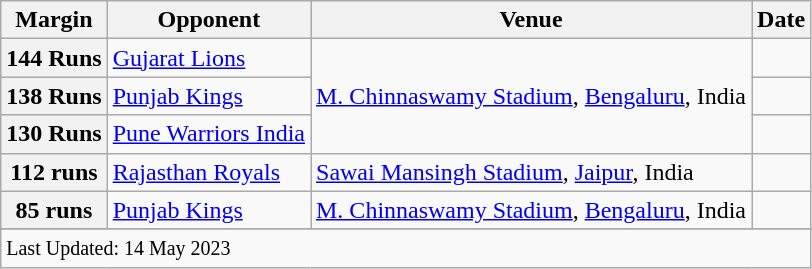<table class="wikitable">
<tr>
<th>Margin</th>
<th>Opponent</th>
<th>Venue</th>
<th>Date</th>
</tr>
<tr>
<th scope=row style=text-align:center;>144 Runs</th>
<td><a href='#'>Gujarat Lions</a></td>
<td rowspan=3><a href='#'>M. Chinnaswamy Stadium</a>, <a href='#'>Bengaluru</a>, India</td>
<td></td>
</tr>
<tr>
<th scope=row style=text-align:center;>138 Runs</th>
<td><a href='#'>Punjab Kings</a></td>
<td></td>
</tr>
<tr>
<th scope=row style=text-align:center;>130 Runs</th>
<td><a href='#'>Pune Warriors India</a></td>
<td></td>
</tr>
<tr>
<th scope=row style=text-align:center;>112 runs</th>
<td><a href='#'>Rajasthan Royals</a></td>
<td><a href='#'>Sawai Mansingh Stadium</a>, <a href='#'>Jaipur</a>, India</td>
<td></td>
</tr>
<tr>
<th scope=row style=text-align:center;>85 runs</th>
<td><a href='#'>Punjab Kings</a></td>
<td><a href='#'>M. Chinnaswamy Stadium</a>, <a href='#'>Bengaluru</a>, India</td>
<td></td>
</tr>
<tr>
</tr>
<tr class=sortbottom>
<td colspan=4><small>Last Updated: 14 May 2023</small></td>
</tr>
</table>
